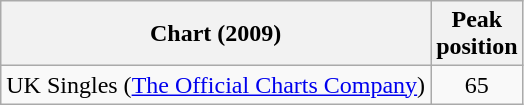<table class="wikitable">
<tr>
<th style="text-align:center;">Chart (2009)</th>
<th style="text-align:center;">Peak<br>position</th>
</tr>
<tr>
<td align="left">UK Singles (<a href='#'>The Official Charts Company</a>)</td>
<td style="text-align:center;">65</td>
</tr>
</table>
